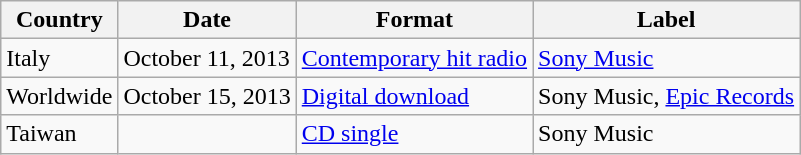<table class="wikitable plainrowheaders">
<tr>
<th scope="col">Country</th>
<th scope="col">Date</th>
<th scope="col">Format</th>
<th scope="col">Label</th>
</tr>
<tr>
<td>Italy</td>
<td>October 11, 2013</td>
<td><a href='#'>Contemporary hit radio</a></td>
<td><a href='#'>Sony Music</a></td>
</tr>
<tr>
<td>Worldwide</td>
<td>October 15, 2013</td>
<td><a href='#'>Digital download</a></td>
<td>Sony Music, <a href='#'>Epic Records</a></td>
</tr>
<tr>
<td>Taiwan</td>
<td></td>
<td><a href='#'>CD single</a></td>
<td>Sony Music</td>
</tr>
</table>
